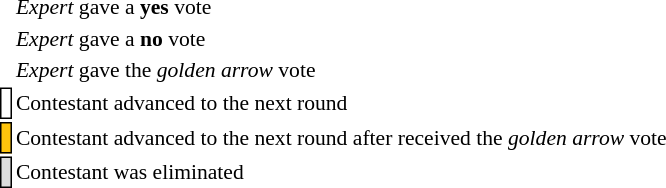<table class="toccolours" style="font-size: 90%; white-space: nowrap;">
<tr>
<td>  </td>
<td><em>Expert</em> gave a <strong>yes</strong> vote</td>
</tr>
<tr>
<td>  </td>
<td><em>Expert</em> gave a <strong>no</strong> vote</td>
</tr>
<tr>
<td>  </td>
<td><em>Expert</em> gave the <em>golden arrow</em> vote</td>
</tr>
<tr>
<td style="border:1px solid black;"> </td>
<td>Contestant advanced to the next round</td>
</tr>
<tr>
<td style="background:#FFC40C; border:1px solid black;"> </td>
<td>Contestant advanced to the next round after received the <em>golden arrow</em> vote</td>
</tr>
<tr>
<td style="background:#DCDCDC; border:1px solid black;"> </td>
<td>Contestant was eliminated</td>
</tr>
</table>
